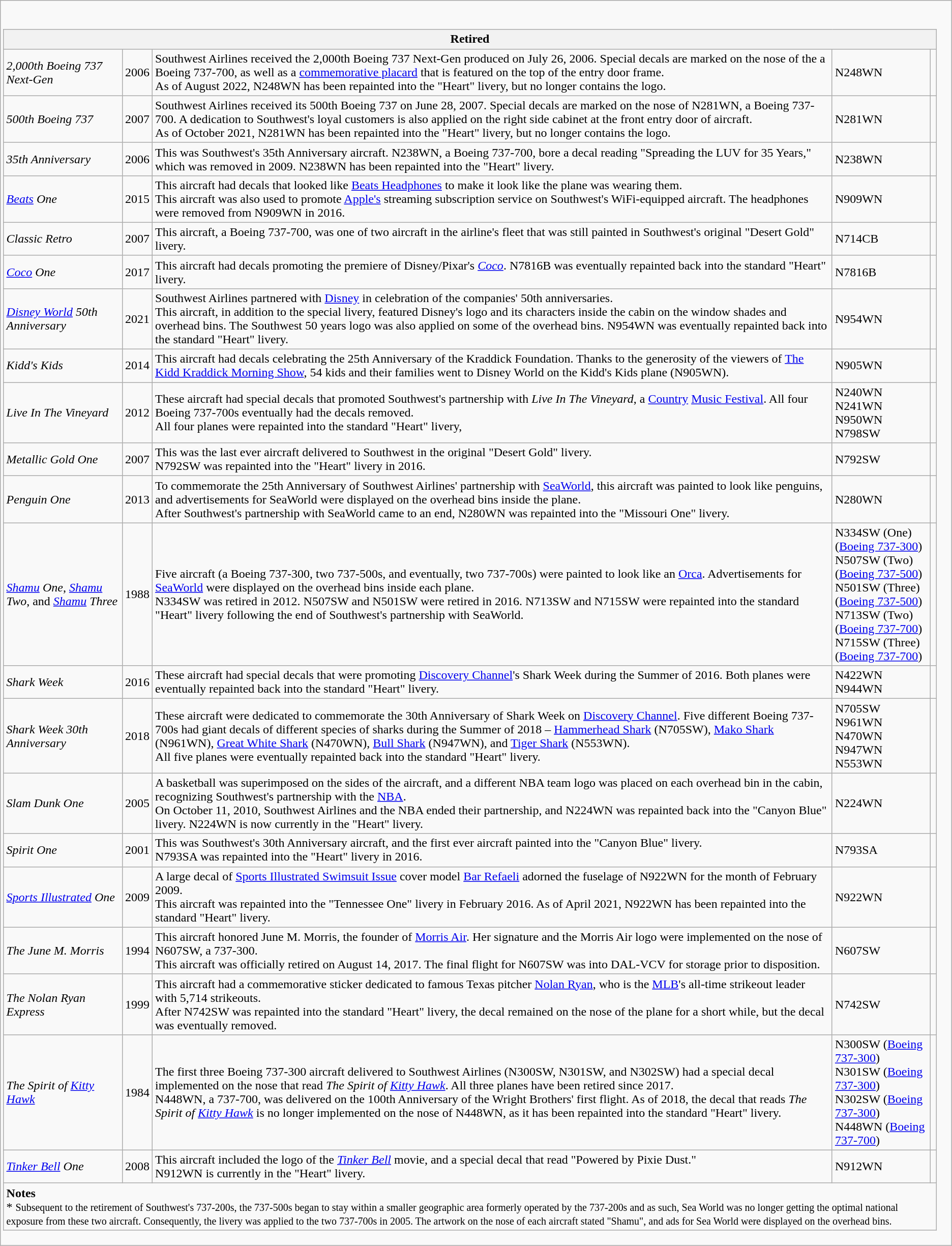<table class="wikitable">
<tr>
<td><br><table class="wikitable sortable collapsible collapsed">
<tr>
<th colspan="5">Retired</th>
</tr>
<tr>
<td><em>2,000th Boeing 737 Next-Gen</em></td>
<td>2006</td>
<td>Southwest Airlines received the 2,000th Boeing 737 Next-Gen produced on July 26, 2006. Special decals are marked on the nose of the a Boeing 737-700, as well as a <a href='#'>commemorative placard</a> that is featured on the top of the entry door frame.<br>As of August 2022, N248WN has been repainted into the "Heart" livery, but no longer contains the logo.</td>
<td>N248WN</td>
<td></td>
</tr>
<tr>
<td><em>500th Boeing 737</em></td>
<td>2007</td>
<td>Southwest Airlines received its 500th Boeing 737 on June 28, 2007. Special decals are marked on the nose of N281WN, a Boeing 737-700. A dedication to Southwest's loyal customers is also applied on the right side cabinet at the front entry door of aircraft.<br>As of October 2021, N281WN has been repainted into the "Heart" livery, but no longer contains the logo.</td>
<td>N281WN</td>
<td></td>
</tr>
<tr>
<td><em>35th Anniversary</em></td>
<td>2006</td>
<td>This was Southwest's 35th Anniversary aircraft. N238WN, a Boeing 737-700, bore a decal reading "Spreading the LUV for 35 Years," which was removed in 2009. N238WN has been repainted into the "Heart" livery.</td>
<td>N238WN</td>
<td></td>
</tr>
<tr>
<td><em><a href='#'>Beats</a> One</em></td>
<td>2015</td>
<td>This aircraft had decals that looked like <a href='#'>Beats Headphones</a> to make it look like the plane was wearing them.<br>This aircraft was also used to promote <a href='#'>Apple's</a> streaming subscription service on Southwest's WiFi-equipped aircraft.
The headphones were removed from N909WN in 2016.</td>
<td>N909WN</td>
<td></td>
</tr>
<tr>
<td><em>Classic Retro</em></td>
<td>2007</td>
<td>This aircraft, a Boeing 737-700, was one of two aircraft in the airline's fleet that was still painted in Southwest's original "Desert Gold" livery.</td>
<td>N714CB</td>
<td></td>
</tr>
<tr>
<td><em><a href='#'>Coco</a> One</em></td>
<td>2017</td>
<td>This aircraft had decals promoting the premiere of Disney/Pixar's <em><a href='#'>Coco</a></em>. N7816B was eventually repainted back into the standard "Heart" livery.</td>
<td>N7816B</td>
<td></td>
</tr>
<tr>
<td><em><a href='#'>Disney World</a> 50th Anniversary</em></td>
<td>2021</td>
<td>Southwest Airlines partnered with <a href='#'>Disney</a> in celebration of the companies' 50th anniversaries.<br>This aircraft, in addition to the special livery, featured Disney's logo and its characters inside the cabin on the window shades and overhead bins. The Southwest 50 years logo was also applied on some of the overhead bins.
N954WN was eventually repainted back into the standard "Heart" livery.</td>
<td>N954WN</td>
<td></td>
</tr>
<tr>
<td><em>Kidd's Kids</em></td>
<td>2014</td>
<td>This aircraft had decals celebrating the 25th Anniversary of the Kraddick Foundation. Thanks to the generosity of the viewers of <a href='#'>The Kidd Kraddick Morning Show</a>, 54 kids and their families went to Disney World on the Kidd's Kids plane (N905WN).</td>
<td>N905WN</td>
<td></td>
</tr>
<tr>
<td><em>Live In The Vineyard</em></td>
<td>2012</td>
<td>These aircraft had special decals that promoted Southwest's partnership with <em>Live In The Vineyard</em>, a <a href='#'>Country</a> <a href='#'>Music Festival</a>. All four Boeing 737-700s eventually had the decals removed.<br>All four planes were repainted into the standard "Heart" livery,</td>
<td>N240WN<br>N241WN<br>N950WN<br>N798SW</td>
<td></td>
</tr>
<tr>
<td><em>Metallic Gold One</em></td>
<td>2007</td>
<td>This was the last ever aircraft delivered to Southwest in the original "Desert Gold" livery.<br>N792SW was repainted into the "Heart" livery in 2016.</td>
<td>N792SW</td>
<td></td>
</tr>
<tr>
<td><em>Penguin One</em></td>
<td>2013</td>
<td>To commemorate the 25th Anniversary of Southwest Airlines' partnership with <a href='#'>SeaWorld</a>, this aircraft was painted to look like penguins, and advertisements for SeaWorld were displayed on the overhead bins inside the plane.<br>After Southwest's partnership with SeaWorld came to an end, N280WN was repainted into the "Missouri One" livery.</td>
<td>N280WN</td>
<td></td>
</tr>
<tr>
<td><em><a href='#'>Shamu</a> One</em>, <em><a href='#'>Shamu</a> Two</em>, and <em><a href='#'>Shamu</a> Three</em></td>
<td>1988</td>
<td>Five aircraft (a Boeing 737-300, two 737-500s, and eventually, two 737-700s) were painted to look like an <a href='#'>Orca</a>. Advertisements for <a href='#'>SeaWorld</a> were displayed on the overhead bins inside each plane.<br>N334SW was retired in 2012. N507SW and N501SW were retired in 2016. N713SW and N715SW were repainted into the standard "Heart" livery following the end of Southwest's partnership with SeaWorld.</td>
<td>N334SW (One) (<a href='#'>Boeing 737-300</a>)<br>N507SW (Two) (<a href='#'>Boeing 737-500</a>)<br>N501SW (Three) (<a href='#'>Boeing 737-500</a>)<br>N713SW (Two) (<a href='#'>Boeing 737-700</a>)<br>N715SW (Three) (<a href='#'>Boeing 737-700</a>)</td>
<td></td>
</tr>
<tr>
<td><em>Shark Week</em></td>
<td>2016</td>
<td>These aircraft had special decals that were promoting <a href='#'>Discovery Channel</a>'s Shark Week during the Summer of 2016. Both planes were eventually repainted back into the standard "Heart" livery.</td>
<td>N422WN<br>N944WN</td>
<td></td>
</tr>
<tr>
<td><em>Shark Week 30th Anniversary</em></td>
<td>2018</td>
<td>These aircraft were dedicated to commemorate the 30th Anniversary of Shark Week on <a href='#'>Discovery Channel</a>. Five different Boeing 737-700s had giant decals of different species of sharks during the Summer of 2018 – <a href='#'>Hammerhead Shark</a> (N705SW), <a href='#'>Mako Shark</a> (N961WN), <a href='#'>Great White Shark</a> (N470WN), <a href='#'>Bull Shark</a> (N947WN), and <a href='#'>Tiger Shark</a> (N553WN).<br>All five planes were eventually repainted back into the standard "Heart" livery.</td>
<td>N705SW<br>N961WN<br>N470WN<br>N947WN<br>N553WN</td>
<td></td>
</tr>
<tr>
<td><em>Slam Dunk One</em></td>
<td>2005</td>
<td>A basketball was superimposed on the sides of the aircraft, and a different NBA team logo was placed on each overhead bin in the cabin, recognizing Southwest's partnership with the <a href='#'>NBA</a>.<br>On October 11, 2010, Southwest Airlines and the NBA ended their partnership, and N224WN was repainted back into the "Canyon Blue" livery. N224WN is now currently in the "Heart" livery.</td>
<td>N224WN</td>
<td></td>
</tr>
<tr>
<td><em>Spirit One</em></td>
<td>2001</td>
<td>This was Southwest's 30th Anniversary aircraft, and the first ever aircraft painted into the "Canyon Blue" livery.<br>N793SA was repainted into the "Heart" livery in 2016.</td>
<td>N793SA</td>
<td></td>
</tr>
<tr>
<td><em><a href='#'>Sports Illustrated</a> One</em></td>
<td>2009</td>
<td>A large decal of <a href='#'>Sports Illustrated Swimsuit Issue</a> cover model <a href='#'>Bar Refaeli</a> adorned the fuselage of N922WN for the month of February 2009.<br>This aircraft was repainted into the "Tennessee One" livery in February 2016.
As of April 2021, N922WN has been repainted into the standard "Heart" livery.</td>
<td>N922WN</td>
<td></td>
</tr>
<tr>
<td><em>The June M. Morris</em></td>
<td>1994</td>
<td>This aircraft honored June M. Morris, the founder of <a href='#'>Morris Air</a>. Her signature and the Morris Air logo were implemented on the nose of N607SW, a 737-300.<br>This aircraft was officially retired on August 14, 2017. The final flight for N607SW was into DAL-VCV for storage prior to disposition.</td>
<td>N607SW</td>
<td></td>
</tr>
<tr>
<td><em>The Nolan Ryan Express</em></td>
<td>1999</td>
<td>This aircraft had a commemorative sticker dedicated to famous Texas pitcher <a href='#'>Nolan Ryan</a>, who is the <a href='#'>MLB</a>'s all-time strikeout leader with 5,714 strikeouts.<br>After N742SW was repainted into the standard "Heart" livery, the decal remained on the nose of the plane for a short while, but the decal was eventually removed.</td>
<td>N742SW</td>
<td></td>
</tr>
<tr>
<td><em>The Spirit of <a href='#'>Kitty Hawk</a></em></td>
<td>1984</td>
<td>The first three Boeing 737-300 aircraft delivered to Southwest Airlines (N300SW, N301SW, and N302SW) had a special decal implemented on the nose that read <em>The Spirit of <a href='#'>Kitty Hawk</a></em>. All three planes have been retired since 2017.<br>N448WN, a 737-700, was delivered on the 100th Anniversary of the Wright Brothers' first flight.
As of 2018, the decal that reads <em>The Spirit of <a href='#'>Kitty Hawk</a></em> is no longer implemented on the nose of N448WN, as it has been repainted into the standard "Heart" livery.</td>
<td>N300SW (<a href='#'>Boeing 737-300</a>)<br>N301SW (<a href='#'>Boeing 737-300</a>)<br>N302SW (<a href='#'>Boeing 737-300</a>)<br>N448WN (<a href='#'>Boeing 737-700</a>)</td>
<td></td>
</tr>
<tr>
<td><em><a href='#'>Tinker Bell</a> One</em></td>
<td>2008</td>
<td>This aircraft included the logo of the <a href='#'><em>Tinker Bell</em></a> movie, and a special decal that read "Powered by Pixie Dust."<br>N912WN is currently in the "Heart" livery.</td>
<td>N912WN</td>
<td></td>
</tr>
<tr>
<td colspan="5"><strong>Notes</strong><br>* <small>Subsequent to the retirement of Southwest's 737-200s, the 737-500s began to stay within a smaller geographic area formerly operated by the 737-200s and as such, Sea World was no longer getting the optimal national exposure from these two aircraft. Consequently, the livery was applied to the two 737-700s in 2005. The artwork on the nose of each aircraft stated "Shamu", and ads for Sea World were displayed on the overhead bins.</small></td>
</tr>
</table>
</td>
</tr>
</table>
